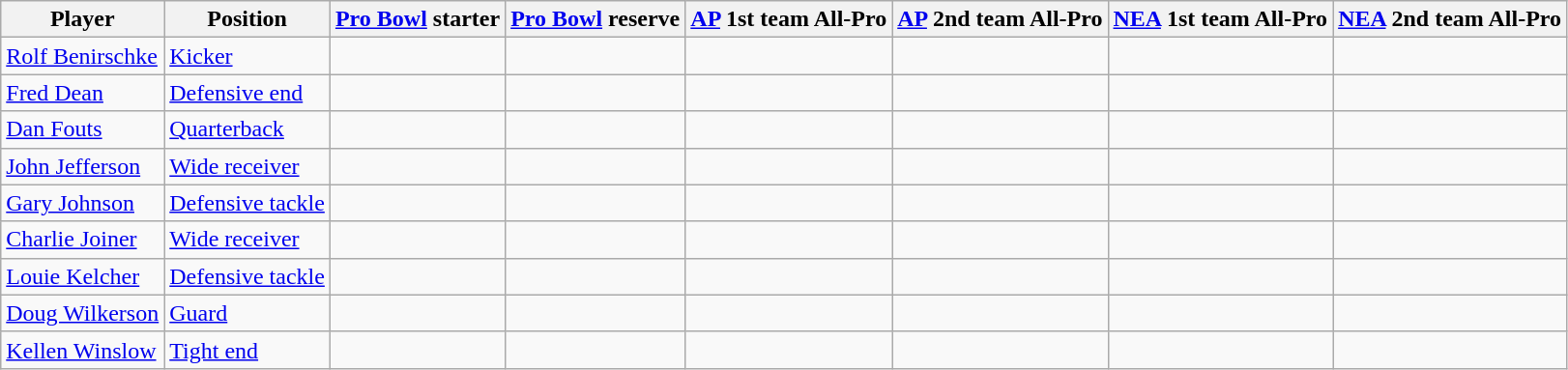<table class="wikitable">
<tr>
<th>Player</th>
<th>Position</th>
<th><a href='#'>Pro Bowl</a> starter</th>
<th><a href='#'>Pro Bowl</a> reserve</th>
<th><a href='#'>AP</a> 1st team All-Pro</th>
<th><a href='#'>AP</a> 2nd team All-Pro</th>
<th><a href='#'>NEA</a> 1st team All-Pro</th>
<th><a href='#'>NEA</a> 2nd team All-Pro</th>
</tr>
<tr>
<td><a href='#'>Rolf Benirschke</a></td>
<td><a href='#'>Kicker</a></td>
<td></td>
<td></td>
<td></td>
<td></td>
<td></td>
<td></td>
</tr>
<tr>
<td><a href='#'>Fred Dean</a></td>
<td><a href='#'>Defensive end</a></td>
<td></td>
<td></td>
<td></td>
<td></td>
<td></td>
<td></td>
</tr>
<tr>
<td><a href='#'>Dan Fouts</a></td>
<td><a href='#'>Quarterback</a></td>
<td></td>
<td></td>
<td></td>
<td></td>
<td></td>
<td></td>
</tr>
<tr>
<td><a href='#'>John Jefferson</a></td>
<td><a href='#'>Wide receiver</a></td>
<td></td>
<td></td>
<td></td>
<td></td>
<td></td>
<td></td>
</tr>
<tr>
<td><a href='#'>Gary Johnson</a></td>
<td><a href='#'>Defensive tackle</a></td>
<td></td>
<td></td>
<td></td>
<td></td>
<td></td>
<td></td>
</tr>
<tr>
<td><a href='#'>Charlie Joiner</a></td>
<td><a href='#'>Wide receiver</a></td>
<td></td>
<td></td>
<td></td>
<td></td>
<td></td>
<td></td>
</tr>
<tr>
<td><a href='#'>Louie Kelcher</a></td>
<td><a href='#'>Defensive tackle</a></td>
<td></td>
<td></td>
<td></td>
<td></td>
<td></td>
<td></td>
</tr>
<tr>
<td><a href='#'>Doug Wilkerson</a></td>
<td><a href='#'>Guard</a></td>
<td></td>
<td></td>
<td></td>
<td></td>
<td></td>
<td></td>
</tr>
<tr>
<td><a href='#'>Kellen Winslow</a></td>
<td><a href='#'>Tight end</a></td>
<td></td>
<td></td>
<td></td>
<td></td>
<td></td>
<td></td>
</tr>
</table>
